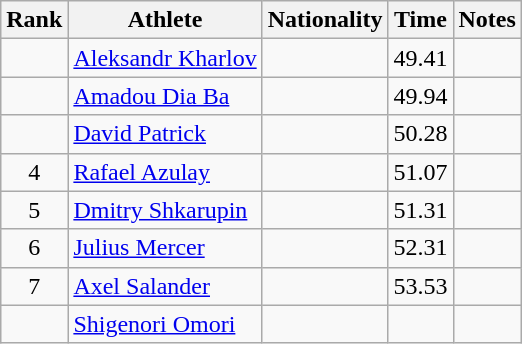<table class="wikitable sortable" style="text-align:center">
<tr>
<th>Rank</th>
<th>Athlete</th>
<th>Nationality</th>
<th>Time</th>
<th>Notes</th>
</tr>
<tr>
<td></td>
<td align=left><a href='#'>Aleksandr Kharlov</a></td>
<td align=left></td>
<td>49.41</td>
<td></td>
</tr>
<tr>
<td></td>
<td align=left><a href='#'>Amadou Dia Ba</a></td>
<td align=left></td>
<td>49.94</td>
<td></td>
</tr>
<tr>
<td></td>
<td align=left><a href='#'>David Patrick</a></td>
<td align=left></td>
<td>50.28</td>
<td></td>
</tr>
<tr>
<td>4</td>
<td align=left><a href='#'>Rafael Azulay</a></td>
<td align=left></td>
<td>51.07</td>
<td></td>
</tr>
<tr>
<td>5</td>
<td align=left><a href='#'>Dmitry Shkarupin</a></td>
<td align=left></td>
<td>51.31</td>
<td></td>
</tr>
<tr>
<td>6</td>
<td align=left><a href='#'>Julius Mercer</a></td>
<td align=left></td>
<td>52.31</td>
<td></td>
</tr>
<tr>
<td>7</td>
<td align=left><a href='#'>Axel Salander</a></td>
<td align=left></td>
<td>53.53</td>
<td></td>
</tr>
<tr>
<td></td>
<td align=left><a href='#'>Shigenori Omori</a></td>
<td align=left></td>
<td></td>
<td></td>
</tr>
</table>
